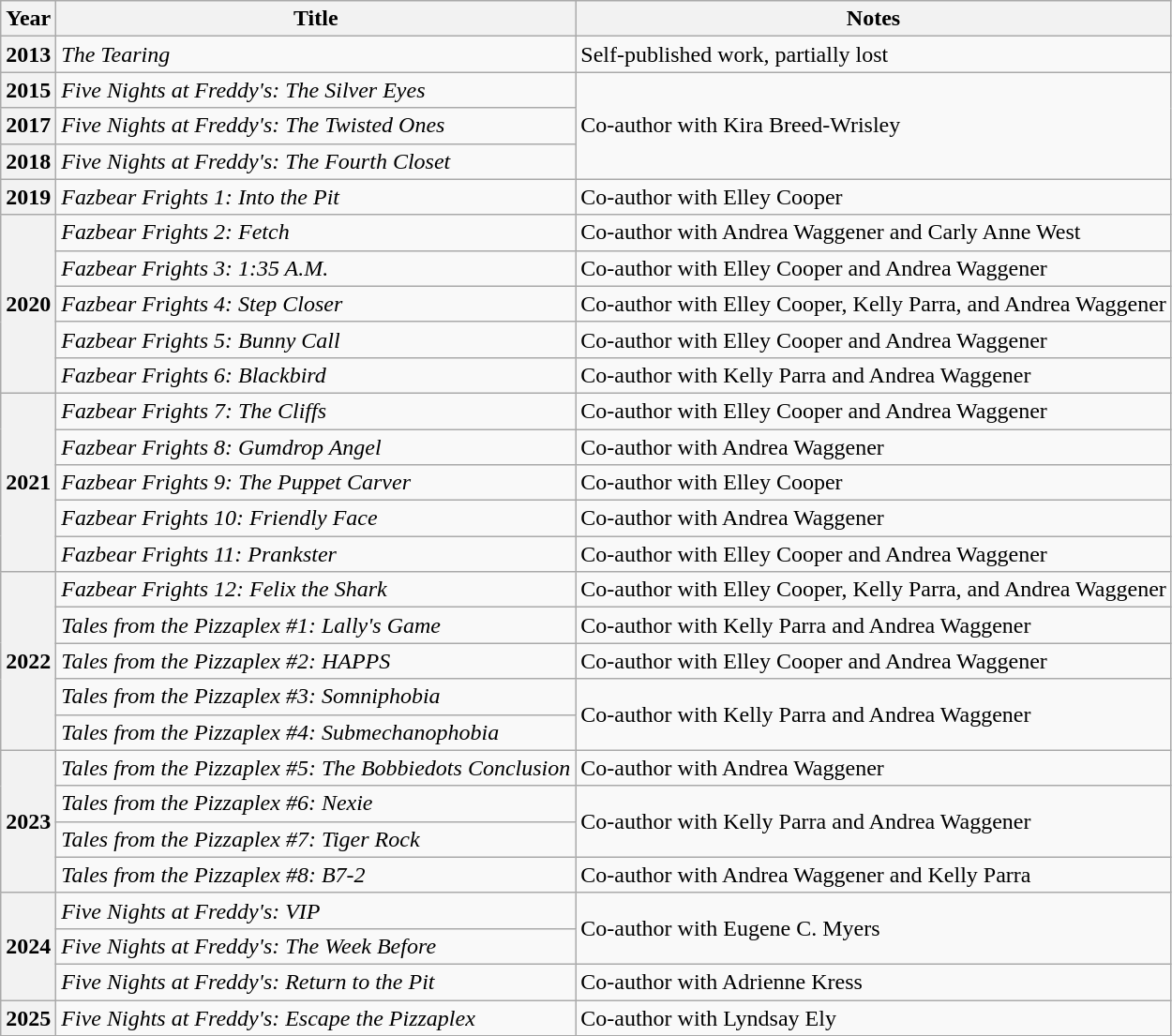<table class="wikitable sortable">
<tr>
<th scope="row">Year</th>
<th scope="row">Title</th>
<th scope="row">Notes</th>
</tr>
<tr>
<th scope="row">2013</th>
<td><em>The Tearing</em></td>
<td>Self-published work, partially lost</td>
</tr>
<tr>
<th scope="row">2015</th>
<td><em>Five Nights at Freddy's: The Silver Eyes</em></td>
<td rowspan=3>Co-author with Kira Breed-Wrisley</td>
</tr>
<tr>
<th scope="row">2017</th>
<td><em>Five Nights at Freddy's: The Twisted Ones</em></td>
</tr>
<tr>
<th scope="row">2018</th>
<td><em>Five Nights at Freddy's: The Fourth Closet</em></td>
</tr>
<tr>
<th scope="row">2019</th>
<td><em>Fazbear Frights 1: Into the Pit</em></td>
<td>Co-author with Elley Cooper</td>
</tr>
<tr>
<th rowspan="5" scope="row">2020</th>
<td><em>Fazbear Frights 2: Fetch</em></td>
<td>Co-author with Andrea Waggener and Carly Anne West</td>
</tr>
<tr>
<td><em>Fazbear Frights 3: 1:35 A.M.</em></td>
<td>Co-author with Elley Cooper and Andrea Waggener</td>
</tr>
<tr>
<td><em>Fazbear Frights 4: Step Closer</em></td>
<td>Co-author with Elley Cooper, Kelly Parra, and Andrea Waggener</td>
</tr>
<tr>
<td><em>Fazbear Frights 5: Bunny Call</em></td>
<td>Co-author with Elley Cooper and Andrea Waggener</td>
</tr>
<tr>
<td><em>Fazbear Frights 6: Blackbird</em></td>
<td>Co-author with Kelly Parra and Andrea Waggener</td>
</tr>
<tr>
<th rowspan="5" scope="row">2021</th>
<td><em>Fazbear Frights 7: The Cliffs</em></td>
<td>Co-author with Elley Cooper and Andrea Waggener</td>
</tr>
<tr>
<td><em>Fazbear Frights 8: Gumdrop Angel</em></td>
<td>Co-author with Andrea Waggener</td>
</tr>
<tr>
<td><em>Fazbear Frights 9: The Puppet Carver</em></td>
<td>Co-author with Elley Cooper</td>
</tr>
<tr>
<td><em>Fazbear Frights 10: Friendly Face</em></td>
<td>Co-author with Andrea Waggener</td>
</tr>
<tr>
<td><em>Fazbear Frights 11: Prankster</em></td>
<td>Co-author with Elley Cooper and Andrea Waggener</td>
</tr>
<tr>
<th rowspan="5" scope="row">2022</th>
<td><em>Fazbear Frights 12: Felix the Shark</em></td>
<td>Co-author with Elley Cooper, Kelly Parra, and Andrea Waggener</td>
</tr>
<tr>
<td><em>Tales from the Pizzaplex #1: Lally's Game</em></td>
<td>Co-author with Kelly Parra and Andrea Waggener</td>
</tr>
<tr>
<td><em>Tales from the Pizzaplex #2: HAPPS</em></td>
<td>Co-author with Elley Cooper and Andrea Waggener</td>
</tr>
<tr>
<td><em>Tales from the Pizzaplex #3: Somniphobia</em></td>
<td rowspan="2">Co-author with Kelly Parra and Andrea Waggener</td>
</tr>
<tr>
<td><em>Tales from the Pizzaplex #4: Submechanophobia</em></td>
</tr>
<tr>
<th rowspan="4" scope="row">2023</th>
<td><em>Tales from the Pizzaplex #5: The Bobbiedots Conclusion</em></td>
<td>Co-author with Andrea Waggener</td>
</tr>
<tr>
<td><em>Tales from the Pizzaplex #6: Nexie</em></td>
<td rowspan="2">Co-author with Kelly Parra and Andrea Waggener</td>
</tr>
<tr>
<td><em>Tales from the Pizzaplex #7: Tiger Rock</em></td>
</tr>
<tr>
<td><em>Tales from the Pizzaplex #8: B7-2</em></td>
<td>Co-author with Andrea Waggener and Kelly Parra</td>
</tr>
<tr>
<th rowspan="3" scope="row">2024</th>
<td><em>Five Nights at Freddy's: VIP</em></td>
<td rowspan="2">Co-author with Eugene C. Myers</td>
</tr>
<tr>
<td><em>Five Nights at Freddy's: The Week Before</em></td>
</tr>
<tr>
<td><em>Five Nights at Freddy's: Return to the Pit</em></td>
<td>Co-author with Adrienne Kress</td>
</tr>
<tr>
<th rowspan="1" scope="row">2025</th>
<td><em>Five Nights at Freddy's: Escape the Pizzaplex</em></td>
<td>Co-author with Lyndsay Ely</td>
</tr>
<tr>
</tr>
</table>
